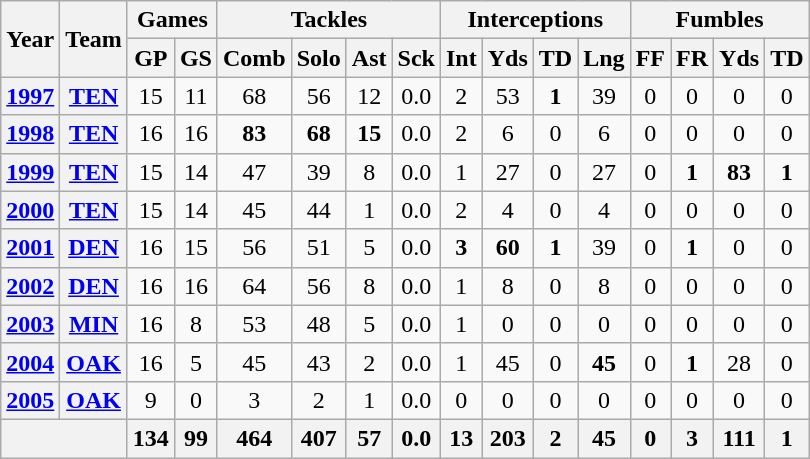<table class="wikitable" style="text-align:center">
<tr>
<th rowspan="2">Year</th>
<th rowspan="2">Team</th>
<th colspan="2">Games</th>
<th colspan="4">Tackles</th>
<th colspan="4">Interceptions</th>
<th colspan="4">Fumbles</th>
</tr>
<tr>
<th>GP</th>
<th>GS</th>
<th>Comb</th>
<th>Solo</th>
<th>Ast</th>
<th>Sck</th>
<th>Int</th>
<th>Yds</th>
<th>TD</th>
<th>Lng</th>
<th>FF</th>
<th>FR</th>
<th>Yds</th>
<th>TD</th>
</tr>
<tr>
<th><a href='#'>1997</a></th>
<th><a href='#'>TEN</a></th>
<td>15</td>
<td>11</td>
<td>68</td>
<td>56</td>
<td>12</td>
<td>0.0</td>
<td>2</td>
<td>53</td>
<td><strong>1</strong></td>
<td>39</td>
<td>0</td>
<td>0</td>
<td>0</td>
<td>0</td>
</tr>
<tr>
<th><a href='#'>1998</a></th>
<th><a href='#'>TEN</a></th>
<td>16</td>
<td>16</td>
<td><strong>83</strong></td>
<td><strong>68</strong></td>
<td><strong>15</strong></td>
<td>0.0</td>
<td>2</td>
<td>6</td>
<td>0</td>
<td>6</td>
<td>0</td>
<td>0</td>
<td>0</td>
<td>0</td>
</tr>
<tr>
<th><a href='#'>1999</a></th>
<th><a href='#'>TEN</a></th>
<td>15</td>
<td>14</td>
<td>47</td>
<td>39</td>
<td>8</td>
<td>0.0</td>
<td>1</td>
<td>27</td>
<td>0</td>
<td>27</td>
<td>0</td>
<td><strong>1</strong></td>
<td><strong>83</strong></td>
<td><strong>1</strong></td>
</tr>
<tr>
<th><a href='#'>2000</a></th>
<th><a href='#'>TEN</a></th>
<td>15</td>
<td>14</td>
<td>45</td>
<td>44</td>
<td>1</td>
<td>0.0</td>
<td>2</td>
<td>4</td>
<td>0</td>
<td>4</td>
<td>0</td>
<td>0</td>
<td>0</td>
<td>0</td>
</tr>
<tr>
<th><a href='#'>2001</a></th>
<th><a href='#'>DEN</a></th>
<td>16</td>
<td>15</td>
<td>56</td>
<td>51</td>
<td>5</td>
<td>0.0</td>
<td><strong>3</strong></td>
<td><strong>60</strong></td>
<td><strong>1</strong></td>
<td>39</td>
<td>0</td>
<td><strong>1</strong></td>
<td>0</td>
<td>0</td>
</tr>
<tr>
<th><a href='#'>2002</a></th>
<th><a href='#'>DEN</a></th>
<td>16</td>
<td>16</td>
<td>64</td>
<td>56</td>
<td>8</td>
<td>0.0</td>
<td>1</td>
<td>8</td>
<td>0</td>
<td>8</td>
<td>0</td>
<td>0</td>
<td>0</td>
<td>0</td>
</tr>
<tr>
<th><a href='#'>2003</a></th>
<th><a href='#'>MIN</a></th>
<td>16</td>
<td>8</td>
<td>53</td>
<td>48</td>
<td>5</td>
<td>0.0</td>
<td>1</td>
<td>0</td>
<td>0</td>
<td>0</td>
<td>0</td>
<td>0</td>
<td>0</td>
<td>0</td>
</tr>
<tr>
<th><a href='#'>2004</a></th>
<th><a href='#'>OAK</a></th>
<td>16</td>
<td>5</td>
<td>45</td>
<td>43</td>
<td>2</td>
<td>0.0</td>
<td>1</td>
<td>45</td>
<td>0</td>
<td><strong>45</strong></td>
<td>0</td>
<td><strong>1</strong></td>
<td>28</td>
<td>0</td>
</tr>
<tr>
<th><a href='#'>2005</a></th>
<th><a href='#'>OAK</a></th>
<td>9</td>
<td>0</td>
<td>3</td>
<td>2</td>
<td>1</td>
<td>0.0</td>
<td>0</td>
<td>0</td>
<td>0</td>
<td>0</td>
<td>0</td>
<td>0</td>
<td>0</td>
<td>0</td>
</tr>
<tr>
<th colspan="2"></th>
<th>134</th>
<th>99</th>
<th>464</th>
<th>407</th>
<th>57</th>
<th>0.0</th>
<th>13</th>
<th>203</th>
<th>2</th>
<th>45</th>
<th>0</th>
<th>3</th>
<th>111</th>
<th>1</th>
</tr>
</table>
